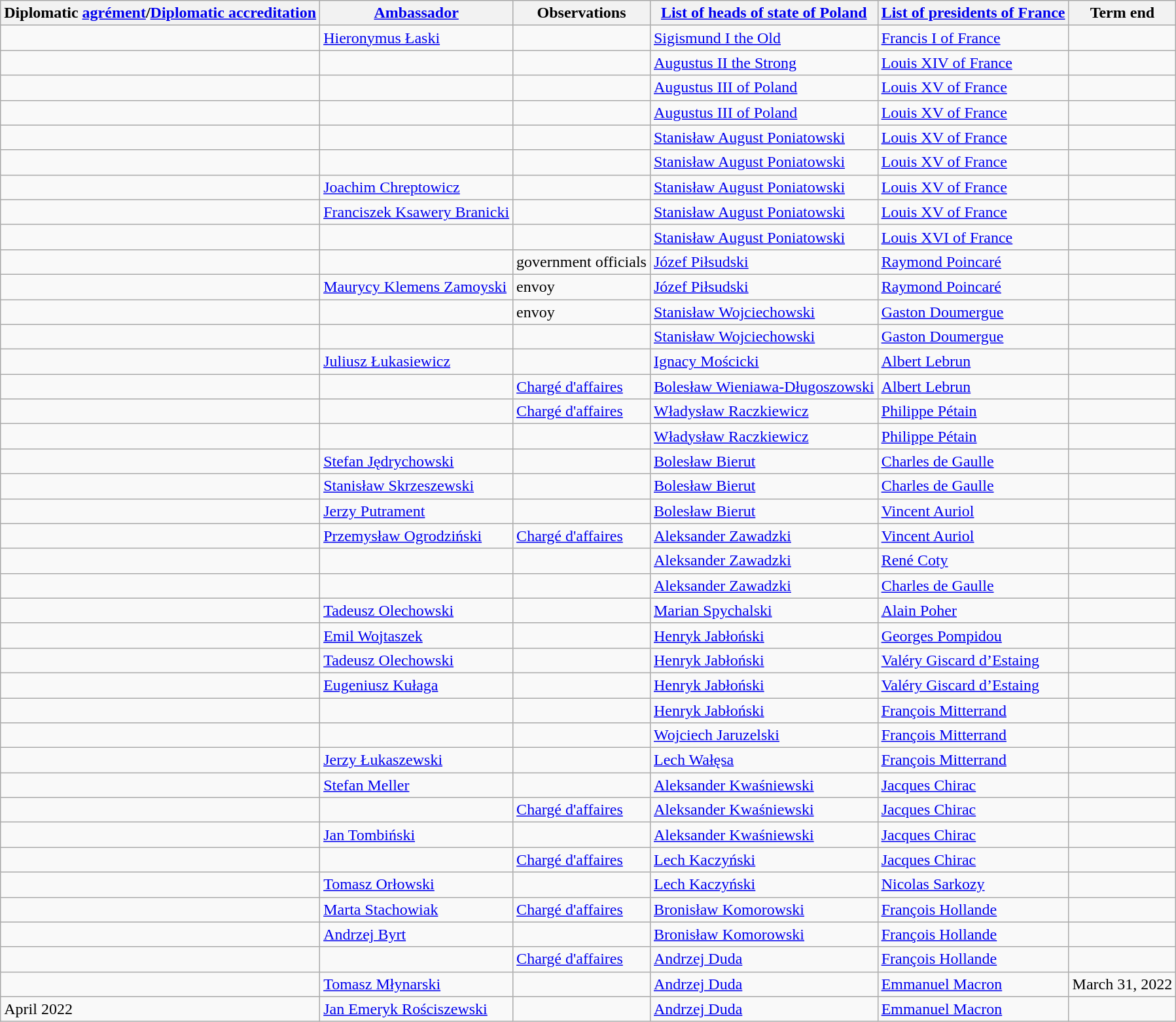<table class="wikitable sortable">
<tr>
<th>Diplomatic <a href='#'>agrément</a>/<a href='#'>Diplomatic accreditation</a></th>
<th><a href='#'>Ambassador</a></th>
<th>Observations</th>
<th><a href='#'>List of heads of state of Poland</a></th>
<th><a href='#'>List of presidents of France</a></th>
<th>Term end</th>
</tr>
<tr>
<td></td>
<td><a href='#'>Hieronymus Łaski</a></td>
<td></td>
<td><a href='#'>Sigismund I the Old</a></td>
<td><a href='#'>Francis I of France</a></td>
<td></td>
</tr>
<tr>
<td></td>
<td></td>
<td></td>
<td><a href='#'>Augustus II the Strong</a></td>
<td><a href='#'>Louis XIV of France</a></td>
<td></td>
</tr>
<tr>
<td></td>
<td></td>
<td></td>
<td><a href='#'>Augustus III of Poland</a></td>
<td><a href='#'>Louis XV of France</a></td>
<td></td>
</tr>
<tr>
<td></td>
<td></td>
<td></td>
<td><a href='#'>Augustus III of Poland</a></td>
<td><a href='#'>Louis XV of France</a></td>
<td></td>
</tr>
<tr>
<td></td>
<td></td>
<td></td>
<td><a href='#'>Stanisław August Poniatowski</a></td>
<td><a href='#'>Louis XV of France</a></td>
<td></td>
</tr>
<tr>
<td></td>
<td></td>
<td></td>
<td><a href='#'>Stanisław August Poniatowski</a></td>
<td><a href='#'>Louis XV of France</a></td>
<td></td>
</tr>
<tr>
<td></td>
<td><a href='#'>Joachim Chreptowicz</a></td>
<td></td>
<td><a href='#'>Stanisław August Poniatowski</a></td>
<td><a href='#'>Louis XV of France</a></td>
<td></td>
</tr>
<tr>
<td></td>
<td><a href='#'>Franciszek Ksawery Branicki</a></td>
<td></td>
<td><a href='#'>Stanisław August Poniatowski</a></td>
<td><a href='#'>Louis XV of France</a></td>
<td></td>
</tr>
<tr>
<td></td>
<td></td>
<td></td>
<td><a href='#'>Stanisław August Poniatowski</a></td>
<td><a href='#'>Louis XVI of France</a></td>
<td></td>
</tr>
<tr>
<td></td>
<td></td>
<td>government officials</td>
<td><a href='#'>Józef Piłsudski</a></td>
<td><a href='#'>Raymond Poincaré</a></td>
<td></td>
</tr>
<tr>
<td></td>
<td><a href='#'>Maurycy Klemens Zamoyski</a></td>
<td>envoy</td>
<td><a href='#'>Józef Piłsudski</a></td>
<td><a href='#'>Raymond Poincaré</a></td>
<td></td>
</tr>
<tr>
<td></td>
<td></td>
<td>envoy</td>
<td><a href='#'>Stanisław Wojciechowski</a></td>
<td><a href='#'>Gaston Doumergue</a></td>
<td></td>
</tr>
<tr>
<td></td>
<td></td>
<td></td>
<td><a href='#'>Stanisław Wojciechowski</a></td>
<td><a href='#'>Gaston Doumergue</a></td>
<td></td>
</tr>
<tr>
<td></td>
<td><a href='#'>Juliusz Łukasiewicz</a></td>
<td></td>
<td><a href='#'>Ignacy Mościcki</a></td>
<td><a href='#'>Albert Lebrun</a></td>
<td></td>
</tr>
<tr>
<td></td>
<td></td>
<td><a href='#'>Chargé d'affaires</a></td>
<td><a href='#'>Bolesław Wieniawa-Długoszowski</a></td>
<td><a href='#'>Albert Lebrun</a></td>
<td></td>
</tr>
<tr>
<td></td>
<td></td>
<td><a href='#'>Chargé d'affaires</a></td>
<td><a href='#'>Władysław Raczkiewicz</a></td>
<td><a href='#'>Philippe Pétain</a></td>
<td></td>
</tr>
<tr>
<td></td>
<td></td>
<td></td>
<td><a href='#'>Władysław Raczkiewicz</a></td>
<td><a href='#'>Philippe Pétain</a></td>
<td></td>
</tr>
<tr>
<td></td>
<td><a href='#'>Stefan Jędrychowski</a></td>
<td></td>
<td><a href='#'>Bolesław Bierut</a></td>
<td><a href='#'>Charles de Gaulle</a></td>
<td></td>
</tr>
<tr>
<td></td>
<td><a href='#'>Stanisław Skrzeszewski</a></td>
<td></td>
<td><a href='#'>Bolesław Bierut</a></td>
<td><a href='#'>Charles de Gaulle</a></td>
<td></td>
</tr>
<tr>
<td></td>
<td><a href='#'>Jerzy Putrament</a></td>
<td></td>
<td><a href='#'>Bolesław Bierut</a></td>
<td><a href='#'>Vincent Auriol</a></td>
<td></td>
</tr>
<tr>
<td></td>
<td><a href='#'>Przemysław Ogrodziński</a></td>
<td><a href='#'>Chargé d'affaires</a></td>
<td><a href='#'>Aleksander Zawadzki</a></td>
<td><a href='#'>Vincent Auriol</a></td>
<td></td>
</tr>
<tr>
<td></td>
<td></td>
<td></td>
<td><a href='#'>Aleksander Zawadzki</a></td>
<td><a href='#'>René Coty</a></td>
<td></td>
</tr>
<tr>
<td></td>
<td></td>
<td></td>
<td><a href='#'>Aleksander Zawadzki</a></td>
<td><a href='#'>Charles de Gaulle</a></td>
<td></td>
</tr>
<tr>
<td></td>
<td><a href='#'>Tadeusz Olechowski</a></td>
<td></td>
<td><a href='#'>Marian Spychalski</a></td>
<td><a href='#'>Alain Poher</a></td>
<td></td>
</tr>
<tr>
<td></td>
<td><a href='#'>Emil Wojtaszek</a></td>
<td></td>
<td><a href='#'>Henryk Jabłoński</a></td>
<td><a href='#'>Georges Pompidou</a></td>
<td></td>
</tr>
<tr>
<td></td>
<td><a href='#'>Tadeusz Olechowski</a></td>
<td></td>
<td><a href='#'>Henryk Jabłoński</a></td>
<td><a href='#'>Valéry Giscard d’Estaing</a></td>
<td></td>
</tr>
<tr>
<td></td>
<td><a href='#'>Eugeniusz Kułaga</a></td>
<td></td>
<td><a href='#'>Henryk Jabłoński</a></td>
<td><a href='#'>Valéry Giscard d’Estaing</a></td>
<td></td>
</tr>
<tr>
<td></td>
<td></td>
<td></td>
<td><a href='#'>Henryk Jabłoński</a></td>
<td><a href='#'>François Mitterrand</a></td>
<td></td>
</tr>
<tr>
<td></td>
<td></td>
<td></td>
<td><a href='#'>Wojciech Jaruzelski</a></td>
<td><a href='#'>François Mitterrand</a></td>
<td></td>
</tr>
<tr>
<td></td>
<td><a href='#'>Jerzy Łukaszewski</a></td>
<td></td>
<td><a href='#'>Lech Wałęsa</a></td>
<td><a href='#'>François Mitterrand</a></td>
<td></td>
</tr>
<tr>
<td></td>
<td><a href='#'>Stefan Meller</a></td>
<td></td>
<td><a href='#'>Aleksander Kwaśniewski</a></td>
<td><a href='#'>Jacques Chirac</a></td>
<td></td>
</tr>
<tr>
<td></td>
<td></td>
<td><a href='#'>Chargé d'affaires</a></td>
<td><a href='#'>Aleksander Kwaśniewski</a></td>
<td><a href='#'>Jacques Chirac</a></td>
<td></td>
</tr>
<tr>
<td></td>
<td><a href='#'>Jan Tombiński</a></td>
<td></td>
<td><a href='#'>Aleksander Kwaśniewski</a></td>
<td><a href='#'>Jacques Chirac</a></td>
<td></td>
</tr>
<tr>
<td></td>
<td></td>
<td><a href='#'>Chargé d'affaires</a></td>
<td><a href='#'>Lech Kaczyński</a></td>
<td><a href='#'>Jacques Chirac</a></td>
<td></td>
</tr>
<tr>
<td></td>
<td><a href='#'>Tomasz Orłowski</a></td>
<td></td>
<td><a href='#'>Lech Kaczyński</a></td>
<td><a href='#'>Nicolas Sarkozy</a></td>
<td></td>
</tr>
<tr>
<td></td>
<td><a href='#'>Marta Stachowiak </a></td>
<td><a href='#'>Chargé d'affaires</a></td>
<td><a href='#'>Bronisław Komorowski</a></td>
<td><a href='#'>François Hollande</a></td>
<td></td>
</tr>
<tr>
<td></td>
<td><a href='#'>Andrzej Byrt</a></td>
<td></td>
<td><a href='#'>Bronisław Komorowski</a></td>
<td><a href='#'>François Hollande</a></td>
<td></td>
</tr>
<tr>
<td></td>
<td></td>
<td><a href='#'>Chargé d'affaires</a></td>
<td><a href='#'>Andrzej Duda</a></td>
<td><a href='#'>François Hollande</a></td>
<td></td>
</tr>
<tr>
<td></td>
<td><a href='#'>Tomasz Młynarski</a></td>
<td></td>
<td><a href='#'>Andrzej Duda</a></td>
<td><a href='#'>Emmanuel Macron</a></td>
<td>March 31, 2022</td>
</tr>
<tr>
<td>April 2022</td>
<td><a href='#'>Jan Emeryk Rościszewski</a></td>
<td></td>
<td><a href='#'>Andrzej Duda</a></td>
<td><a href='#'>Emmanuel Macron</a></td>
<td></td>
</tr>
</table>
